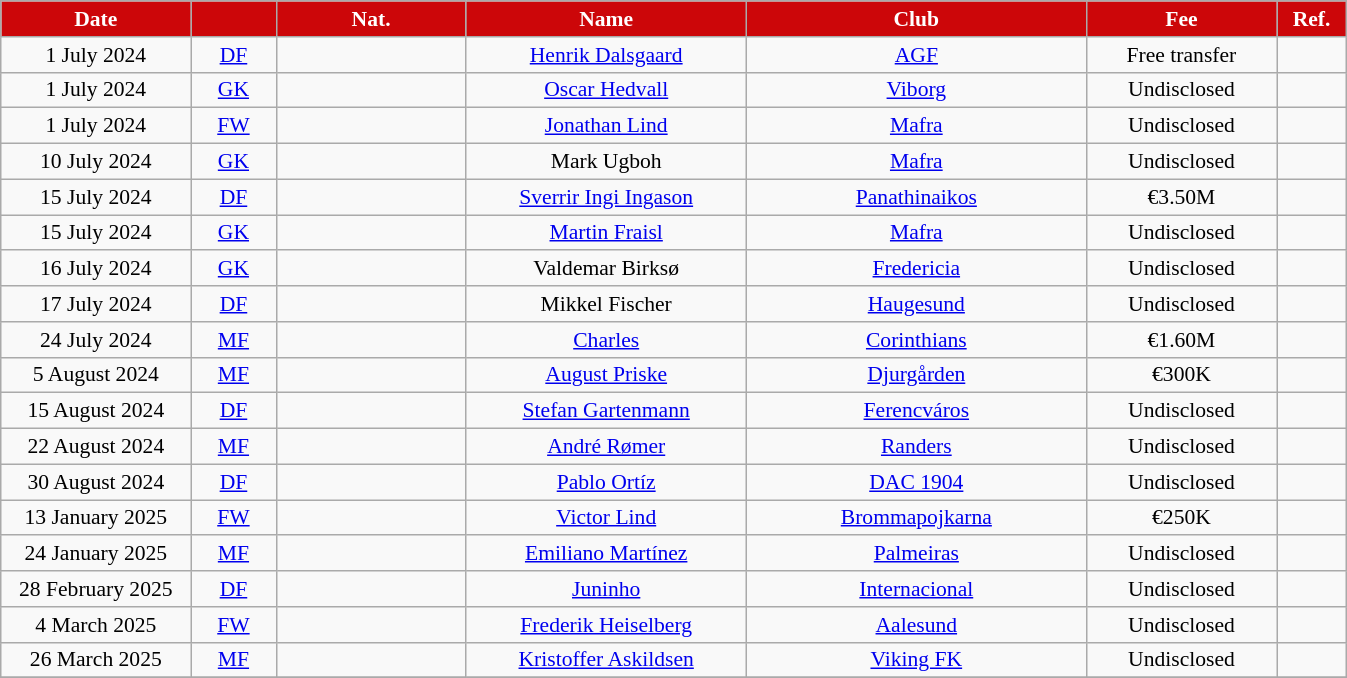<table class="wikitable" style="text-align:center; font-size:90%">
<tr>
<th style="background:#cc0609; color:#fff; width:120px;">Date</th>
<th style="background:#cc0609; color:#fff; width:50px;"></th>
<th style="background:#cc0609; color:#fff; width:120px;">Nat.</th>
<th style="background:#cc0609; color:#fff; width:180px;">Name</th>
<th style="background:#cc0609; color:#fff; width:220px;">Club</th>
<th style="background:#cc0609; color:#fff; width:120px;">Fee</th>
<th style="background:#cc0609; color:#fff; width:40px;">Ref.</th>
</tr>
<tr>
<td>1 July 2024</td>
<td><a href='#'>DF</a></td>
<td></td>
<td><a href='#'>Henrik Dalsgaard</a></td>
<td> <a href='#'>AGF</a></td>
<td>Free transfer</td>
<td></td>
</tr>
<tr>
<td>1 July 2024</td>
<td><a href='#'>GK</a></td>
<td></td>
<td><a href='#'>Oscar Hedvall</a></td>
<td> <a href='#'>Viborg</a></td>
<td>Undisclosed</td>
<td></td>
</tr>
<tr>
<td>1 July 2024</td>
<td><a href='#'>FW</a></td>
<td></td>
<td><a href='#'>Jonathan Lind</a></td>
<td> <a href='#'>Mafra</a></td>
<td>Undisclosed</td>
<td></td>
</tr>
<tr>
<td>10 July 2024</td>
<td><a href='#'>GK</a></td>
<td></td>
<td>Mark Ugboh</td>
<td> <a href='#'>Mafra</a></td>
<td>Undisclosed</td>
<td></td>
</tr>
<tr>
<td>15 July 2024</td>
<td><a href='#'>DF</a></td>
<td></td>
<td><a href='#'>Sverrir Ingi Ingason</a></td>
<td> <a href='#'>Panathinaikos</a></td>
<td>€3.50M</td>
<td></td>
</tr>
<tr>
<td>15 July 2024</td>
<td><a href='#'>GK</a></td>
<td></td>
<td><a href='#'>Martin Fraisl</a></td>
<td> <a href='#'>Mafra</a></td>
<td>Undisclosed</td>
<td></td>
</tr>
<tr>
<td>16 July 2024</td>
<td><a href='#'>GK</a></td>
<td></td>
<td>Valdemar Birksø</td>
<td> <a href='#'>Fredericia</a></td>
<td>Undisclosed</td>
<td></td>
</tr>
<tr>
<td>17 July 2024</td>
<td><a href='#'>DF</a></td>
<td></td>
<td>Mikkel Fischer</td>
<td> <a href='#'>Haugesund</a></td>
<td>Undisclosed</td>
<td></td>
</tr>
<tr>
<td>24 July 2024</td>
<td><a href='#'>MF</a></td>
<td></td>
<td><a href='#'>Charles</a></td>
<td> <a href='#'>Corinthians</a></td>
<td>€1.60M</td>
<td></td>
</tr>
<tr>
<td>5 August 2024</td>
<td><a href='#'>MF</a></td>
<td></td>
<td><a href='#'>August Priske</a></td>
<td> <a href='#'>Djurgården</a></td>
<td>€300K</td>
<td></td>
</tr>
<tr>
<td>15 August 2024</td>
<td><a href='#'>DF</a></td>
<td></td>
<td><a href='#'>Stefan Gartenmann</a></td>
<td> <a href='#'>Ferencváros</a></td>
<td>Undisclosed</td>
<td></td>
</tr>
<tr>
<td>22 August 2024</td>
<td><a href='#'>MF</a></td>
<td></td>
<td><a href='#'>André Rømer</a></td>
<td> <a href='#'>Randers</a></td>
<td>Undisclosed</td>
<td></td>
</tr>
<tr>
<td>30 August 2024</td>
<td><a href='#'>DF</a></td>
<td></td>
<td><a href='#'>Pablo Ortíz</a></td>
<td> <a href='#'>DAC 1904</a></td>
<td>Undisclosed</td>
<td></td>
</tr>
<tr>
<td>13 January 2025</td>
<td><a href='#'>FW</a></td>
<td></td>
<td><a href='#'>Victor Lind</a></td>
<td> <a href='#'>Brommapojkarna</a></td>
<td>€250K</td>
<td></td>
</tr>
<tr>
<td>24 January 2025</td>
<td><a href='#'>MF</a></td>
<td></td>
<td><a href='#'>Emiliano Martínez</a></td>
<td> <a href='#'>Palmeiras</a></td>
<td>Undisclosed</td>
<td></td>
</tr>
<tr>
<td>28 February 2025</td>
<td><a href='#'>DF</a></td>
<td></td>
<td><a href='#'>Juninho</a></td>
<td> <a href='#'>Internacional</a></td>
<td>Undisclosed</td>
<td></td>
</tr>
<tr>
<td>4 March 2025</td>
<td><a href='#'>FW</a></td>
<td></td>
<td><a href='#'>Frederik Heiselberg</a></td>
<td> <a href='#'>Aalesund</a></td>
<td>Undisclosed</td>
<td></td>
</tr>
<tr>
<td>26 March 2025</td>
<td><a href='#'>MF</a></td>
<td></td>
<td><a href='#'>Kristoffer Askildsen</a></td>
<td> <a href='#'>Viking FK</a></td>
<td>Undisclosed</td>
<td></td>
</tr>
<tr>
</tr>
</table>
